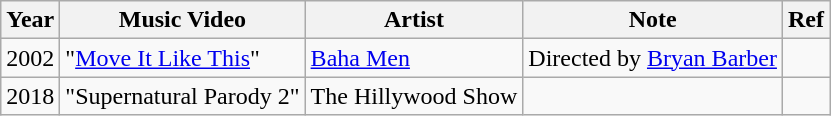<table class="wikitable">
<tr>
<th>Year</th>
<th>Music Video</th>
<th>Artist</th>
<th>Note</th>
<th>Ref</th>
</tr>
<tr>
<td>2002</td>
<td>"<a href='#'>Move It Like This</a>"</td>
<td><a href='#'>Baha Men</a></td>
<td>Directed by <a href='#'>Bryan Barber</a></td>
<td></td>
</tr>
<tr>
<td>2018</td>
<td>"Supernatural Parody 2"</td>
<td>The Hillywood Show</td>
<td></td>
<td></td>
</tr>
</table>
